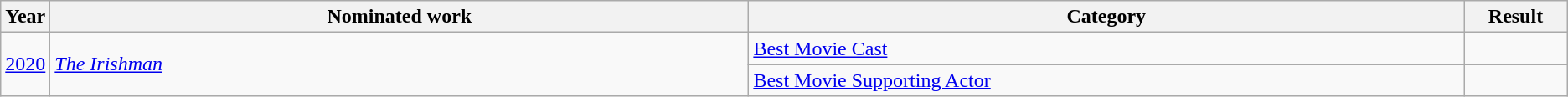<table class="wikitable sortable">
<tr>
<th scope="col" style="width:1em;">Year</th>
<th scope="col" style="width:39em;">Nominated work</th>
<th scope="col" style="width:40em;">Category</th>
<th scope="col" style="width:5em;">Result</th>
</tr>
<tr>
<td rowspan=2><a href='#'>2020</a></td>
<td rowspan=2><em><a href='#'>The Irishman</a></em></td>
<td><a href='#'>Best Movie Cast</a></td>
<td></td>
</tr>
<tr>
<td><a href='#'>Best Movie Supporting Actor</a></td>
<td></td>
</tr>
</table>
